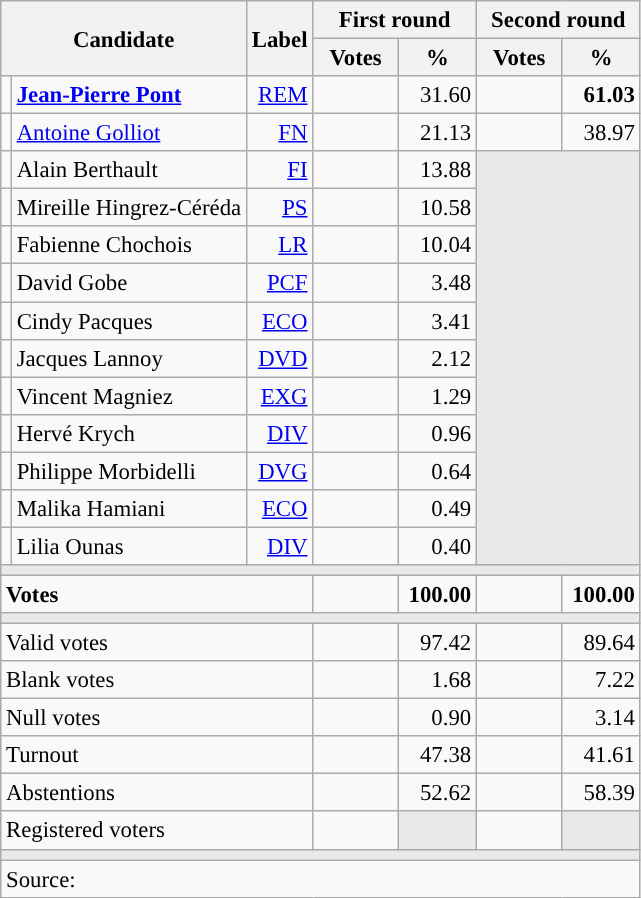<table class="wikitable" style="text-align:right;font-size:95%;">
<tr>
<th rowspan="2" colspan="2">Candidate</th>
<th rowspan="2">Label</th>
<th colspan="2">First round</th>
<th colspan="2">Second round</th>
</tr>
<tr>
<th style="width:50px;">Votes</th>
<th style="width:45px;">%</th>
<th style="width:50px;">Votes</th>
<th style="width:45px;">%</th>
</tr>
<tr>
<td style="color:inherit;background:"></td>
<td style="text-align:left;"><strong><a href='#'>Jean-Pierre Pont</a></strong></td>
<td><a href='#'>REM</a></td>
<td></td>
<td>31.60</td>
<td><strong></strong></td>
<td><strong>61.03</strong></td>
</tr>
<tr>
<td style="color:inherit;background:"></td>
<td style="text-align:left;"><a href='#'>Antoine Golliot</a></td>
<td><a href='#'>FN</a></td>
<td></td>
<td>21.13</td>
<td></td>
<td>38.97</td>
</tr>
<tr>
<td style="color:inherit;background:"></td>
<td style="text-align:left;">Alain Berthault</td>
<td><a href='#'>FI</a></td>
<td></td>
<td>13.88</td>
<td colspan="2" rowspan="11" style="background:#E9E9E9;"></td>
</tr>
<tr>
<td style="color:inherit;background:"></td>
<td style="text-align:left;">Mireille Hingrez-Céréda</td>
<td><a href='#'>PS</a></td>
<td></td>
<td>10.58</td>
</tr>
<tr>
<td style="color:inherit;background:"></td>
<td style="text-align:left;">Fabienne Chochois</td>
<td><a href='#'>LR</a></td>
<td></td>
<td>10.04</td>
</tr>
<tr>
<td style="color:inherit;background:"></td>
<td style="text-align:left;">David Gobe</td>
<td><a href='#'>PCF</a></td>
<td></td>
<td>3.48</td>
</tr>
<tr>
<td style="color:inherit;background:"></td>
<td style="text-align:left;">Cindy Pacques</td>
<td><a href='#'>ECO</a></td>
<td></td>
<td>3.41</td>
</tr>
<tr>
<td style="color:inherit;background:"></td>
<td style="text-align:left;">Jacques Lannoy</td>
<td><a href='#'>DVD</a></td>
<td></td>
<td>2.12</td>
</tr>
<tr>
<td style="color:inherit;background:"></td>
<td style="text-align:left;">Vincent Magniez</td>
<td><a href='#'>EXG</a></td>
<td></td>
<td>1.29</td>
</tr>
<tr>
<td style="color:inherit;background:"></td>
<td style="text-align:left;">Hervé Krych</td>
<td><a href='#'>DIV</a></td>
<td></td>
<td>0.96</td>
</tr>
<tr>
<td style="color:inherit;background:"></td>
<td style="text-align:left;">Philippe Morbidelli</td>
<td><a href='#'>DVG</a></td>
<td></td>
<td>0.64</td>
</tr>
<tr>
<td style="color:inherit;background:"></td>
<td style="text-align:left;">Malika Hamiani</td>
<td><a href='#'>ECO</a></td>
<td></td>
<td>0.49</td>
</tr>
<tr>
<td style="color:inherit;background:"></td>
<td style="text-align:left;">Lilia Ounas</td>
<td><a href='#'>DIV</a></td>
<td></td>
<td>0.40</td>
</tr>
<tr>
<td colspan="7" style="background:#E9E9E9;"></td>
</tr>
<tr style="font-weight:bold;">
<td colspan="3" style="text-align:left;">Votes</td>
<td></td>
<td>100.00</td>
<td></td>
<td>100.00</td>
</tr>
<tr>
<td colspan="7" style="background:#E9E9E9;"></td>
</tr>
<tr>
<td colspan="3" style="text-align:left;">Valid votes</td>
<td></td>
<td>97.42</td>
<td></td>
<td>89.64</td>
</tr>
<tr>
<td colspan="3" style="text-align:left;">Blank votes</td>
<td></td>
<td>1.68</td>
<td></td>
<td>7.22</td>
</tr>
<tr>
<td colspan="3" style="text-align:left;">Null votes</td>
<td></td>
<td>0.90</td>
<td></td>
<td>3.14</td>
</tr>
<tr>
<td colspan="3" style="text-align:left;">Turnout</td>
<td></td>
<td>47.38</td>
<td></td>
<td>41.61</td>
</tr>
<tr>
<td colspan="3" style="text-align:left;">Abstentions</td>
<td></td>
<td>52.62</td>
<td></td>
<td>58.39</td>
</tr>
<tr>
<td colspan="3" style="text-align:left;">Registered voters</td>
<td></td>
<td style="background:#E9E9E9;"></td>
<td></td>
<td style="background:#E9E9E9;"></td>
</tr>
<tr>
<td colspan="7" style="background:#E9E9E9;"></td>
</tr>
<tr>
<td colspan="7" style="text-align:left;">Source: </td>
</tr>
</table>
